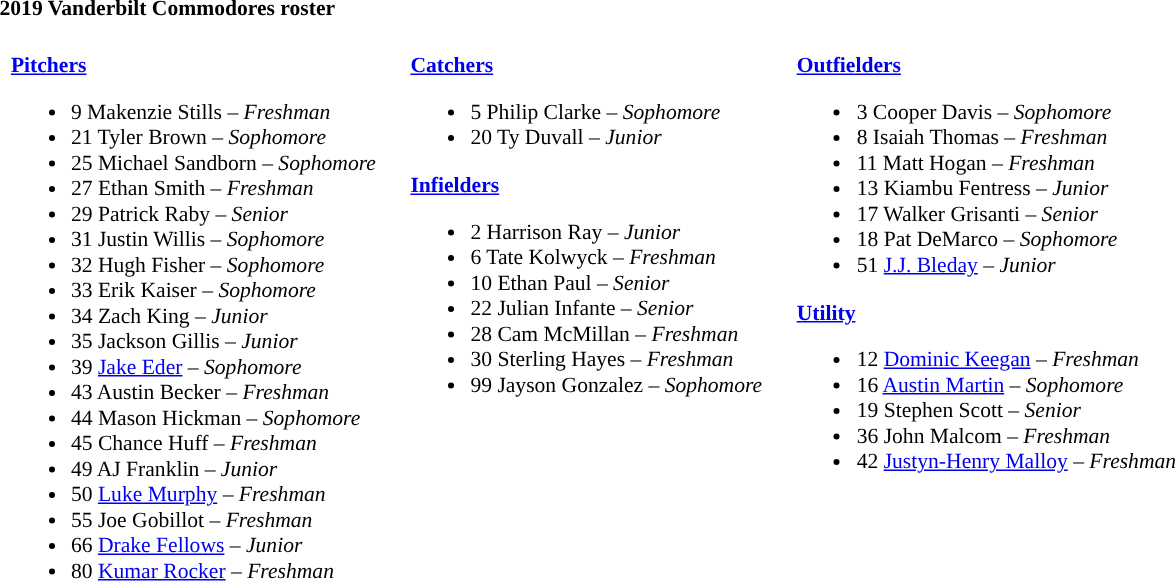<table class="toccolours" style="text-align: left; font-size:90%;">
<tr>
<th colspan="9">2019 Vanderbilt Commodores roster</th>
</tr>
<tr>
<td width="03"> </td>
<td valign="top"><br><strong><a href='#'>Pitchers</a></strong><ul><li>9 Makenzie Stills – <em>Freshman</em></li><li>21 Tyler Brown – <em>Sophomore</em></li><li>25 Michael Sandborn – <em> Sophomore</em></li><li>27 Ethan Smith – <em>Freshman</em></li><li>29 Patrick Raby – <em>Senior</em></li><li>31 Justin Willis – <em>Sophomore</em></li><li>32 Hugh Fisher – <em>Sophomore</em></li><li>33 Erik Kaiser – <em>Sophomore</em></li><li>34 Zach King – <em>Junior</em></li><li>35 Jackson Gillis – <em>Junior</em></li><li>39 <a href='#'>Jake Eder</a> – <em>Sophomore</em></li><li>43 Austin Becker – <em>Freshman</em></li><li>44 Mason Hickman – <em>Sophomore</em></li><li>45 Chance Huff – <em>Freshman</em></li><li>49 AJ Franklin – <em> Junior</em></li><li>50 <a href='#'>Luke Murphy</a> – <em>Freshman</em></li><li>55 Joe Gobillot – <em> Freshman</em></li><li>66 <a href='#'>Drake Fellows</a> – <em>Junior</em></li><li>80 <a href='#'>Kumar Rocker</a> – <em>Freshman</em></li></ul></td>
<td width="15"> </td>
<td valign="top"><br><strong><a href='#'>Catchers</a></strong><ul><li>5 Philip Clarke – <em>Sophomore</em></li><li>20 Ty Duvall – <em>Junior</em></li></ul><strong><a href='#'>Infielders</a></strong><ul><li>2 Harrison Ray – <em>Junior</em></li><li>6 Tate Kolwyck – <em>Freshman</em></li><li>10 Ethan Paul – <em>Senior</em></li><li>22 Julian Infante – <em>Senior</em></li><li>28 Cam McMillan – <em>Freshman</em></li><li>30 Sterling Hayes – <em>Freshman</em></li><li>99 Jayson Gonzalez – <em>Sophomore</em></li></ul></td>
<td width="15"> </td>
<td valign="top"><br><strong><a href='#'>Outfielders</a></strong><ul><li>3 Cooper Davis – <em>Sophomore</em></li><li>8 Isaiah Thomas – <em>Freshman</em></li><li>11 Matt Hogan – <em>Freshman</em></li><li>13 Kiambu Fentress – <em> Junior</em></li><li>17 Walker Grisanti – <em>Senior</em></li><li>18 Pat DeMarco – <em>Sophomore</em></li><li>51 <a href='#'>J.J. Bleday</a> – <em>Junior</em></li></ul><strong><a href='#'>Utility</a></strong><ul><li>12 <a href='#'>Dominic Keegan</a> – <em>Freshman</em></li><li>16 <a href='#'>Austin Martin</a> – <em>Sophomore</em></li><li>19 Stephen Scott – <em>Senior</em></li><li>36 John Malcom – <em>Freshman</em></li><li>42 <a href='#'>Justyn-Henry Malloy</a> – <em>Freshman</em></li></ul></td>
</tr>
</table>
